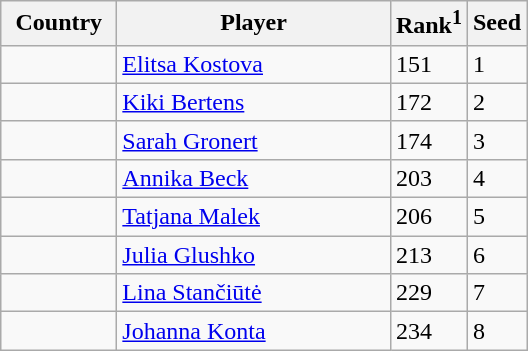<table class="sortable wikitable">
<tr>
<th width="70">Country</th>
<th width="175">Player</th>
<th>Rank<sup>1</sup></th>
<th>Seed</th>
</tr>
<tr>
<td></td>
<td><a href='#'>Elitsa Kostova</a></td>
<td>151</td>
<td>1</td>
</tr>
<tr>
<td></td>
<td><a href='#'>Kiki Bertens</a></td>
<td>172</td>
<td>2</td>
</tr>
<tr>
<td></td>
<td><a href='#'>Sarah Gronert</a></td>
<td>174</td>
<td>3</td>
</tr>
<tr>
<td></td>
<td><a href='#'>Annika Beck</a></td>
<td>203</td>
<td>4</td>
</tr>
<tr>
<td></td>
<td><a href='#'>Tatjana Malek</a></td>
<td>206</td>
<td>5</td>
</tr>
<tr>
<td></td>
<td><a href='#'>Julia Glushko</a></td>
<td>213</td>
<td>6</td>
</tr>
<tr>
<td></td>
<td><a href='#'>Lina Stančiūtė</a></td>
<td>229</td>
<td>7</td>
</tr>
<tr>
<td></td>
<td><a href='#'>Johanna Konta</a></td>
<td>234</td>
<td>8</td>
</tr>
</table>
